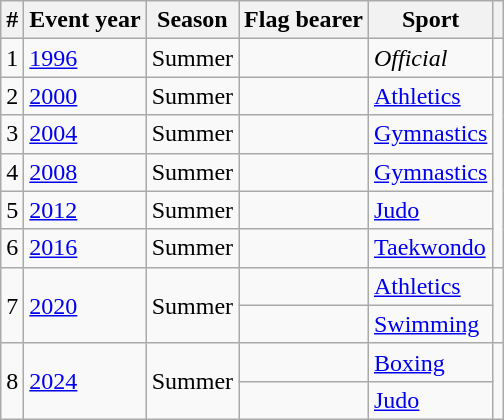<table class="wikitable sortable">
<tr>
<th>#</th>
<th>Event year</th>
<th>Season</th>
<th>Flag bearer</th>
<th>Sport</th>
<th></th>
</tr>
<tr>
<td>1</td>
<td><a href='#'>1996</a></td>
<td>Summer</td>
<td></td>
<td><em>Official</em></td>
<td></td>
</tr>
<tr>
<td>2</td>
<td><a href='#'>2000</a></td>
<td>Summer</td>
<td></td>
<td><a href='#'>Athletics</a></td>
<td rowspan=5></td>
</tr>
<tr>
<td>3</td>
<td><a href='#'>2004</a></td>
<td>Summer</td>
<td></td>
<td><a href='#'>Gymnastics</a></td>
</tr>
<tr>
<td>4</td>
<td><a href='#'>2008</a></td>
<td>Summer</td>
<td></td>
<td><a href='#'>Gymnastics</a></td>
</tr>
<tr>
<td>5</td>
<td><a href='#'>2012</a></td>
<td>Summer</td>
<td></td>
<td><a href='#'>Judo</a></td>
</tr>
<tr>
<td>6</td>
<td><a href='#'>2016</a></td>
<td>Summer</td>
<td></td>
<td><a href='#'>Taekwondo</a></td>
</tr>
<tr>
<td rowspan=2>7</td>
<td rowspan=2><a href='#'>2020</a></td>
<td rowspan=2>Summer</td>
<td></td>
<td><a href='#'>Athletics</a></td>
<td rowspan=2></td>
</tr>
<tr>
<td></td>
<td><a href='#'>Swimming</a></td>
</tr>
<tr>
<td rowspan=2>8</td>
<td rowspan=2><a href='#'>2024</a></td>
<td rowspan=2>Summer</td>
<td></td>
<td><a href='#'>Boxing</a></td>
<td rowspan=2></td>
</tr>
<tr>
<td></td>
<td><a href='#'>Judo</a></td>
</tr>
</table>
